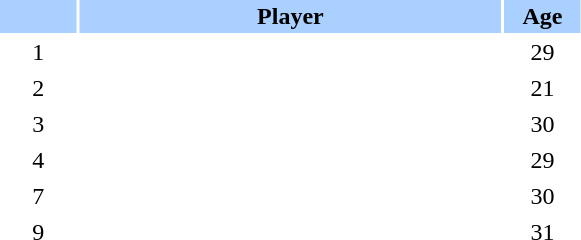<table class="sortable" border="0" cellspacing="2" cellpadding="2">
<tr style="background-color:#AAD0FF">
<th width=8%></th>
<th width=44%>Player</th>
<th width=8%>Age</th>
</tr>
<tr>
<td style="text-align: center;">1</td>
<td></td>
<td style="text-align: center;">29</td>
</tr>
<tr>
<td style="text-align: center;">2</td>
<td></td>
<td style="text-align: center;">21</td>
</tr>
<tr>
<td style="text-align: center;">3</td>
<td></td>
<td style="text-align: center;">30</td>
</tr>
<tr>
<td style="text-align: center;">4</td>
<td></td>
<td style="text-align: center;">29</td>
</tr>
<tr>
<td style="text-align: center;">7</td>
<td></td>
<td style="text-align: center;">30</td>
</tr>
<tr>
<td style="text-align: center;">9</td>
<td></td>
<td style="text-align: center;">31</td>
</tr>
</table>
